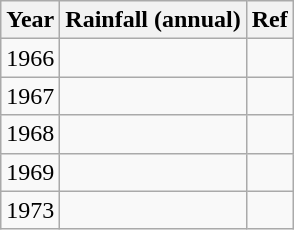<table class="wikitable">
<tr>
<th>Year</th>
<th>Rainfall (annual)</th>
<th>Ref</th>
</tr>
<tr>
<td>1966</td>
<td></td>
<td></td>
</tr>
<tr>
<td>1967</td>
<td></td>
<td></td>
</tr>
<tr>
<td>1968</td>
<td></td>
<td></td>
</tr>
<tr>
<td>1969</td>
<td></td>
<td></td>
</tr>
<tr>
<td>1973</td>
<td></td>
<td></td>
</tr>
</table>
